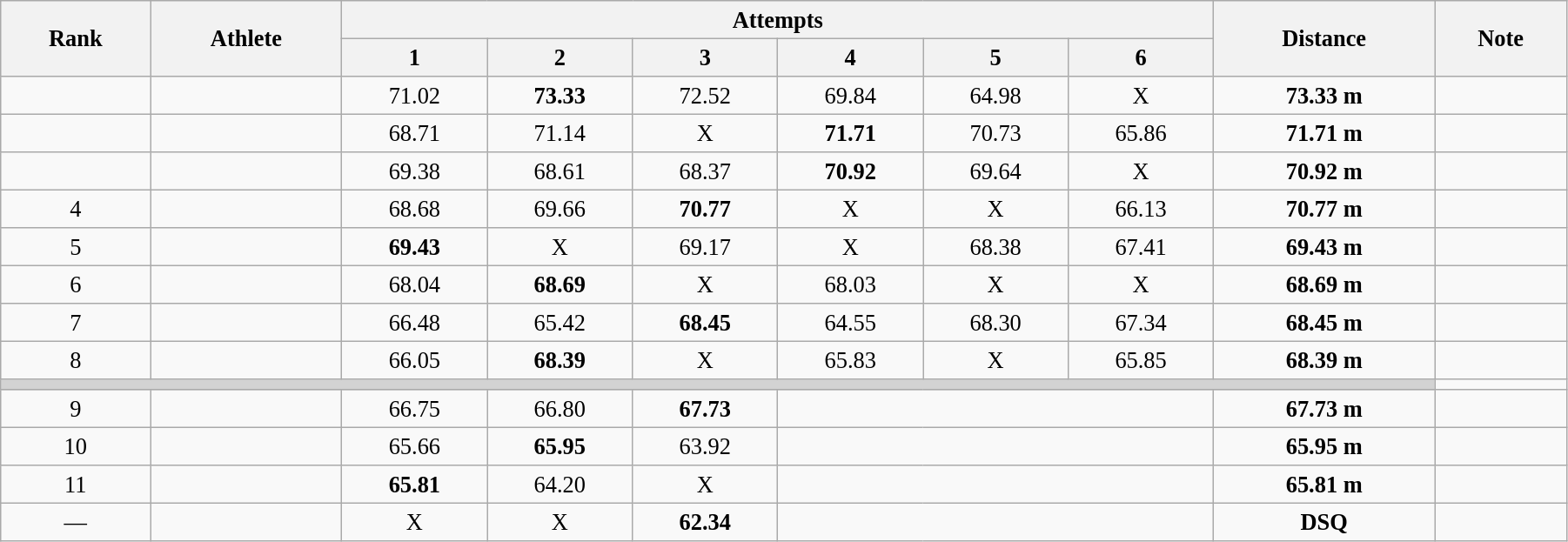<table class="wikitable" style=" text-align:center; font-size:110%;" width="95%">
<tr>
<th rowspan="2">Rank</th>
<th rowspan="2">Athlete</th>
<th colspan="6">Attempts</th>
<th rowspan="2">Distance</th>
<th rowspan="2">Note</th>
</tr>
<tr>
<th>1</th>
<th>2</th>
<th>3</th>
<th>4</th>
<th>5</th>
<th>6</th>
</tr>
<tr>
<td></td>
<td align=left></td>
<td>71.02</td>
<td><strong>73.33</strong></td>
<td>72.52</td>
<td>69.84</td>
<td>64.98</td>
<td>X</td>
<td><strong>73.33 m </strong></td>
<td></td>
</tr>
<tr>
<td></td>
<td align=left></td>
<td>68.71</td>
<td>71.14</td>
<td>X</td>
<td><strong>71.71</strong></td>
<td>70.73</td>
<td>65.86</td>
<td><strong>71.71 m </strong></td>
<td></td>
</tr>
<tr>
<td></td>
<td align=left></td>
<td>69.38</td>
<td>68.61</td>
<td>68.37</td>
<td><strong>70.92</strong></td>
<td>69.64</td>
<td>X</td>
<td><strong>70.92 m </strong></td>
<td></td>
</tr>
<tr>
<td>4</td>
<td align=left></td>
<td>68.68</td>
<td>69.66</td>
<td><strong>70.77</strong></td>
<td>X</td>
<td>X</td>
<td>66.13</td>
<td><strong>70.77 m </strong></td>
<td></td>
</tr>
<tr>
<td>5</td>
<td align=left></td>
<td><strong>69.43</strong></td>
<td>X</td>
<td>69.17</td>
<td>X</td>
<td>68.38</td>
<td>67.41</td>
<td><strong>69.43 m </strong></td>
<td></td>
</tr>
<tr>
<td>6</td>
<td align=left></td>
<td>68.04</td>
<td><strong>68.69</strong></td>
<td>X</td>
<td>68.03</td>
<td>X</td>
<td>X</td>
<td><strong>68.69 m </strong></td>
<td></td>
</tr>
<tr>
<td>7</td>
<td align=left></td>
<td>66.48</td>
<td>65.42</td>
<td><strong>68.45</strong></td>
<td>64.55</td>
<td>68.30</td>
<td>67.34</td>
<td><strong>68.45 m </strong></td>
<td></td>
</tr>
<tr>
<td>8</td>
<td align=left></td>
<td>66.05</td>
<td><strong>68.39</strong></td>
<td>X</td>
<td>65.83</td>
<td>X</td>
<td>65.85</td>
<td><strong>68.39 m </strong></td>
<td></td>
</tr>
<tr>
<td colspan=9 bgcolor=lightgray></td>
</tr>
<tr>
<td>9</td>
<td align=left></td>
<td>66.75</td>
<td>66.80</td>
<td><strong>67.73</strong></td>
<td colspan="3"></td>
<td><strong>67.73 m </strong></td>
<td></td>
</tr>
<tr>
<td>10</td>
<td align=left></td>
<td>65.66</td>
<td><strong>65.95</strong></td>
<td>63.92</td>
<td colspan=3></td>
<td><strong>65.95 m </strong></td>
<td></td>
</tr>
<tr>
<td>11</td>
<td align=left></td>
<td><strong>65.81</strong></td>
<td>64.20</td>
<td>X</td>
<td colspan=3></td>
<td><strong>65.81 m </strong></td>
<td></td>
</tr>
<tr>
<td>—</td>
<td align=left></td>
<td>X</td>
<td>X</td>
<td><strong>62.34</strong></td>
<td colspan="3"></td>
<td><strong>DSQ </strong></td>
<td></td>
</tr>
</table>
